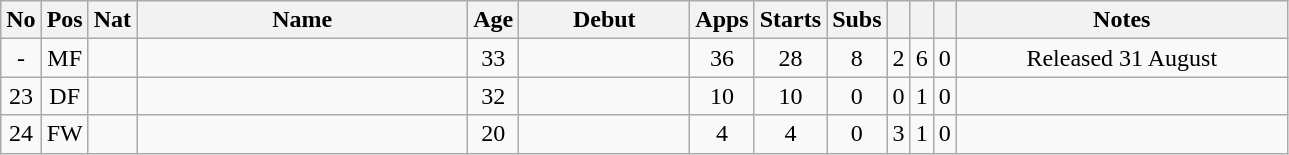<table class="wikitable sortable" style="text-align:center">
<tr>
<th style="text-align:center; width: 6pt;">No</th>
<th style="text-align:center; width: 6pt;">Pos</th>
<th style="text-align:center; width: 6pt;">Nat</th>
<th style="text-align:center; width: 160pt;">Name</th>
<th style="text-align:center; width: 6pt;">Age</th>
<th style="text-align:center; width: 80pt;">Debut</th>
<th style="text-align:center; width: 6pt;">Apps</th>
<th style="text-align:center; width: 6pt;">Starts</th>
<th style="text-align:center; width: 6pt;">Subs</th>
<th style="text-align:center; width: 6pt;"></th>
<th style="text-align:center; width: 6pt;"></th>
<th style="text-align:center; width: 6pt;"></th>
<th style="text-align:center; width: 160pt;">Notes</th>
</tr>
<tr>
<td>-</td>
<td>MF</td>
<td></td>
<td></td>
<td>33</td>
<td></td>
<td>36</td>
<td>28</td>
<td>8</td>
<td>2</td>
<td>6</td>
<td>0</td>
<td>Released 31 August</td>
</tr>
<tr>
<td>23</td>
<td>DF</td>
<td></td>
<td></td>
<td>32</td>
<td></td>
<td>10</td>
<td>10</td>
<td>0</td>
<td>0</td>
<td>1</td>
<td>0</td>
<td></td>
</tr>
<tr>
<td>24</td>
<td>FW</td>
<td></td>
<td></td>
<td>20</td>
<td></td>
<td>4</td>
<td>4</td>
<td>0</td>
<td>3</td>
<td>1</td>
<td>0</td>
<td></td>
</tr>
</table>
